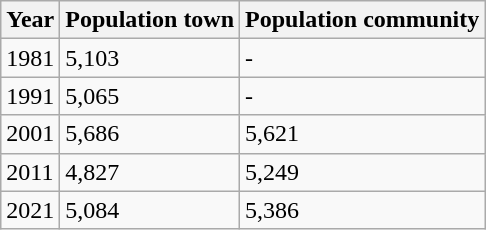<table class="wikitable">
<tr>
<th>Year</th>
<th>Population town</th>
<th>Population community</th>
</tr>
<tr>
<td>1981</td>
<td>5,103</td>
<td>-</td>
</tr>
<tr>
<td>1991</td>
<td>5,065</td>
<td>-</td>
</tr>
<tr>
<td>2001</td>
<td>5,686</td>
<td>5,621</td>
</tr>
<tr>
<td>2011</td>
<td>4,827</td>
<td>5,249</td>
</tr>
<tr>
<td>2021</td>
<td>5,084</td>
<td>5,386</td>
</tr>
</table>
